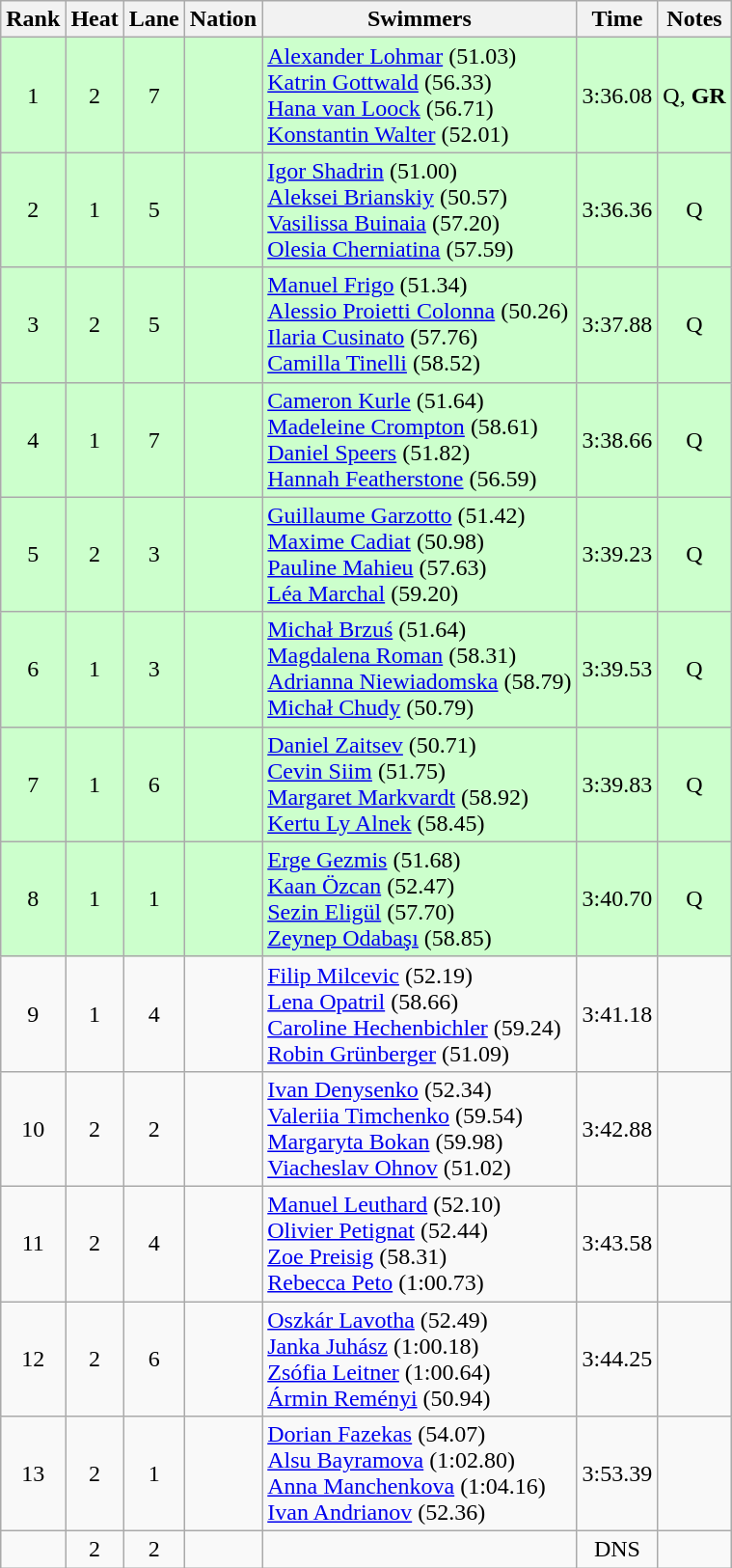<table class="wikitable sortable" style="text-align:center">
<tr>
<th>Rank</th>
<th>Heat</th>
<th>Lane</th>
<th>Nation</th>
<th>Swimmers</th>
<th>Time</th>
<th>Notes</th>
</tr>
<tr bgcolor=ccffcc>
<td>1</td>
<td>2</td>
<td>7</td>
<td align=left></td>
<td align=left><a href='#'>Alexander Lohmar</a> (51.03)<br><a href='#'>Katrin Gottwald</a> (56.33)<br><a href='#'>Hana van Loock</a> (56.71)<br><a href='#'>Konstantin Walter</a> (52.01)</td>
<td>3:36.08</td>
<td>Q, <strong>GR</strong></td>
</tr>
<tr bgcolor=ccffcc>
<td>2</td>
<td>1</td>
<td>5</td>
<td align=left></td>
<td align=left><a href='#'>Igor Shadrin</a> (51.00)<br><a href='#'>Aleksei Brianskiy</a> (50.57)<br><a href='#'>Vasilissa Buinaia</a> (57.20)<br><a href='#'>Olesia Cherniatina</a> (57.59)</td>
<td>3:36.36</td>
<td>Q</td>
</tr>
<tr bgcolor=ccffcc>
<td>3</td>
<td>2</td>
<td>5</td>
<td align=left></td>
<td align=left><a href='#'>Manuel Frigo</a> (51.34)<br><a href='#'>Alessio Proietti Colonna</a> (50.26)<br><a href='#'>Ilaria Cusinato</a> (57.76)<br><a href='#'>Camilla Tinelli</a> (58.52)</td>
<td>3:37.88</td>
<td>Q</td>
</tr>
<tr bgcolor=ccffcc>
<td>4</td>
<td>1</td>
<td>7</td>
<td align=left></td>
<td align=left><a href='#'>Cameron Kurle</a> (51.64)<br><a href='#'>Madeleine Crompton</a> (58.61)<br><a href='#'>Daniel Speers</a> (51.82)<br><a href='#'>Hannah Featherstone</a> (56.59)</td>
<td>3:38.66</td>
<td>Q</td>
</tr>
<tr bgcolor=ccffcc>
<td>5</td>
<td>2</td>
<td>3</td>
<td align=left></td>
<td align=left><a href='#'>Guillaume Garzotto</a> (51.42)<br><a href='#'>Maxime Cadiat</a> (50.98)<br><a href='#'>Pauline Mahieu</a> (57.63)<br><a href='#'>Léa Marchal</a> (59.20)</td>
<td>3:39.23</td>
<td>Q</td>
</tr>
<tr bgcolor=ccffcc>
<td>6</td>
<td>1</td>
<td>3</td>
<td align=left></td>
<td align=left><a href='#'>Michał Brzuś</a> (51.64)<br><a href='#'>Magdalena Roman</a> (58.31)<br><a href='#'>Adrianna Niewiadomska</a> (58.79)<br><a href='#'>Michał Chudy</a> (50.79)</td>
<td>3:39.53</td>
<td>Q</td>
</tr>
<tr bgcolor=ccffcc>
<td>7</td>
<td>1</td>
<td>6</td>
<td align=left></td>
<td align=left><a href='#'>Daniel Zaitsev</a> (50.71)<br><a href='#'>Cevin Siim</a> (51.75)<br><a href='#'>Margaret Markvardt</a> (58.92)<br><a href='#'>Kertu Ly Alnek</a> (58.45)</td>
<td>3:39.83</td>
<td>Q</td>
</tr>
<tr bgcolor=ccffcc>
<td>8</td>
<td>1</td>
<td>1</td>
<td align=left></td>
<td align=left><a href='#'>Erge Gezmis</a> (51.68)<br><a href='#'>Kaan Özcan</a> (52.47)<br><a href='#'>Sezin Eligül</a> (57.70)<br><a href='#'>Zeynep Odabaşı</a> (58.85)</td>
<td>3:40.70</td>
<td>Q</td>
</tr>
<tr>
<td>9</td>
<td>1</td>
<td>4</td>
<td align=left></td>
<td align=left><a href='#'>Filip Milcevic</a> (52.19)<br><a href='#'>Lena Opatril</a> (58.66)<br><a href='#'>Caroline Hechenbichler</a> (59.24)<br><a href='#'>Robin Grünberger</a> (51.09)</td>
<td>3:41.18</td>
<td></td>
</tr>
<tr>
<td>10</td>
<td>2</td>
<td>2</td>
<td align=left></td>
<td align=left><a href='#'>Ivan Denysenko</a> (52.34)<br><a href='#'>Valeriia Timchenko</a> (59.54)<br><a href='#'>Margaryta Bokan</a> (59.98)<br><a href='#'>Viacheslav Ohnov</a> (51.02)</td>
<td>3:42.88</td>
<td></td>
</tr>
<tr>
<td>11</td>
<td>2</td>
<td>4</td>
<td align=left></td>
<td align=left><a href='#'>Manuel Leuthard</a> (52.10)<br><a href='#'>Olivier Petignat</a> (52.44)<br><a href='#'>Zoe Preisig</a> (58.31)<br><a href='#'>Rebecca Peto</a> (1:00.73)</td>
<td>3:43.58</td>
<td></td>
</tr>
<tr>
<td>12</td>
<td>2</td>
<td>6</td>
<td align=left></td>
<td align=left><a href='#'>Oszkár Lavotha</a> (52.49)<br><a href='#'>Janka Juhász</a> (1:00.18)<br><a href='#'>Zsófia Leitner</a> (1:00.64)<br><a href='#'>Ármin Reményi</a> (50.94)</td>
<td>3:44.25</td>
<td></td>
</tr>
<tr>
<td>13</td>
<td>2</td>
<td>1</td>
<td align=left></td>
<td align=left><a href='#'>Dorian Fazekas</a> (54.07)<br><a href='#'>Alsu Bayramova</a> (1:02.80)<br><a href='#'>Anna Manchenkova</a> (1:04.16)<br><a href='#'>Ivan Andrianov</a> (52.36)</td>
<td>3:53.39</td>
<td></td>
</tr>
<tr>
<td></td>
<td>2</td>
<td>2</td>
<td align=left></td>
<td align=left></td>
<td>DNS</td>
<td></td>
</tr>
</table>
